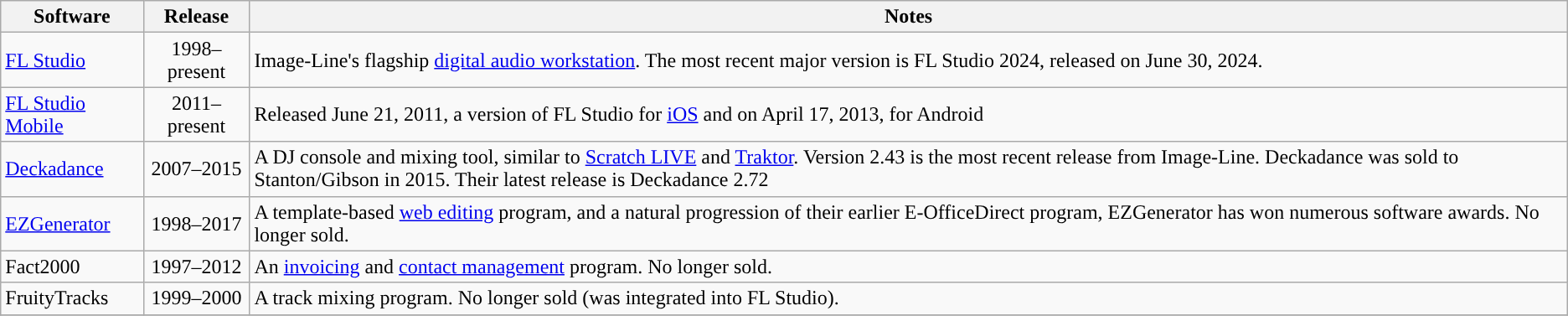<table class="wikitable" style="margin:left;">
<tr>
<th>Software</th>
<th>Release</th>
<th>Notes</th>
</tr>
<tr>
<td><a href='#'>FL Studio</a></td>
<td style="text-align:center;">1998–present</td>
<td>Image-Line's flagship <a href='#'>digital audio workstation</a>. The most recent major version is FL Studio 2024, released on June 30, 2024.</td>
</tr>
<tr>
<td><a href='#'>FL Studio Mobile</a></td>
<td style="text-align:center;">2011–present</td>
<td>Released June 21, 2011, a version of FL Studio for <a href='#'>iOS</a> and on April 17, 2013, for Android</td>
</tr>
<tr>
<td><a href='#'>Deckadance</a></td>
<td style="text-align:center;">2007–2015</td>
<td>A DJ console and mixing tool, similar to <a href='#'>Scratch LIVE</a> and <a href='#'>Traktor</a>. Version 2.43 is the most recent release from Image-Line. Deckadance was sold to Stanton/Gibson in 2015. Their latest release is Deckadance 2.72</td>
</tr>
<tr>
<td><a href='#'>EZGenerator</a></td>
<td style="text-align:center;">1998–2017</td>
<td>A template-based <a href='#'>web editing</a> program, and a natural progression of their earlier E-OfficeDirect program, EZGenerator has won numerous software awards. No longer sold.</td>
</tr>
<tr>
<td>Fact2000</td>
<td style="text-align:center;">1997–2012</td>
<td>An <a href='#'>invoicing</a> and <a href='#'>contact management</a> program. No longer sold.</td>
</tr>
<tr>
<td>FruityTracks</td>
<td style="text-align:center;">1999–2000</td>
<td>A track mixing program. No longer sold (was integrated into FL Studio).</td>
</tr>
<tr>
</tr>
</table>
